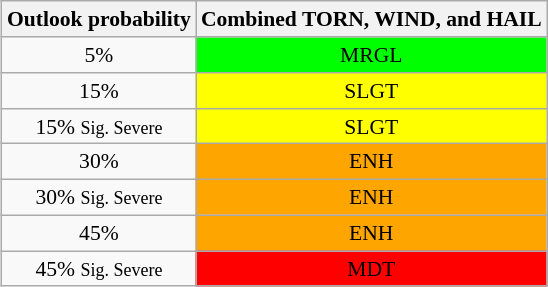<table class="wikitable" style="text-align:center; font-size:90%; margin-left:1em; float:right; clear:right;">
<tr>
<th>Outlook probability</th>
<th>Combined TORN, WIND, and HAIL</th>
</tr>
<tr>
<td>5%</td>
<td style="background:lime;">MRGL</td>
</tr>
<tr>
<td>15%</td>
<td style="background:yellow;">SLGT</td>
</tr>
<tr>
<td>15% <small>Sig. Severe</small></td>
<td style="background:yellow;">SLGT</td>
</tr>
<tr>
<td>30%</td>
<td style="background:orange;">ENH</td>
</tr>
<tr>
<td>30% <small>Sig. Severe</small></td>
<td style="background:orange;">ENH</td>
</tr>
<tr>
<td>45%</td>
<td style="background:orange;">ENH</td>
</tr>
<tr>
<td>45% <small>Sig. Severe</small></td>
<td style="background:red;">MDT</td>
</tr>
</table>
